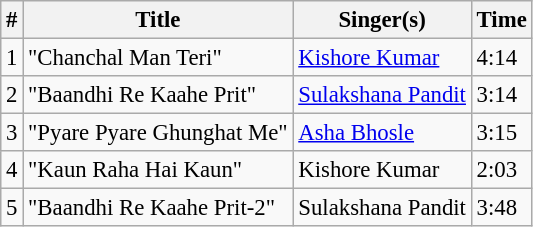<table class="wikitable" style="font-size:95%;">
<tr>
<th>#</th>
<th>Title</th>
<th>Singer(s)</th>
<th>Time</th>
</tr>
<tr>
<td>1</td>
<td>"Chanchal Man Teri"</td>
<td><a href='#'>Kishore Kumar</a></td>
<td>4:14</td>
</tr>
<tr>
<td>2</td>
<td>"Baandhi Re Kaahe Prit"</td>
<td><a href='#'>Sulakshana Pandit</a></td>
<td>3:14</td>
</tr>
<tr>
<td>3</td>
<td>"Pyare Pyare Ghunghat Me"</td>
<td><a href='#'>Asha Bhosle</a></td>
<td>3:15</td>
</tr>
<tr>
<td>4</td>
<td>"Kaun Raha Hai Kaun"</td>
<td>Kishore Kumar</td>
<td>2:03</td>
</tr>
<tr>
<td>5</td>
<td>"Baandhi Re Kaahe Prit-2"</td>
<td>Sulakshana Pandit</td>
<td>3:48</td>
</tr>
</table>
